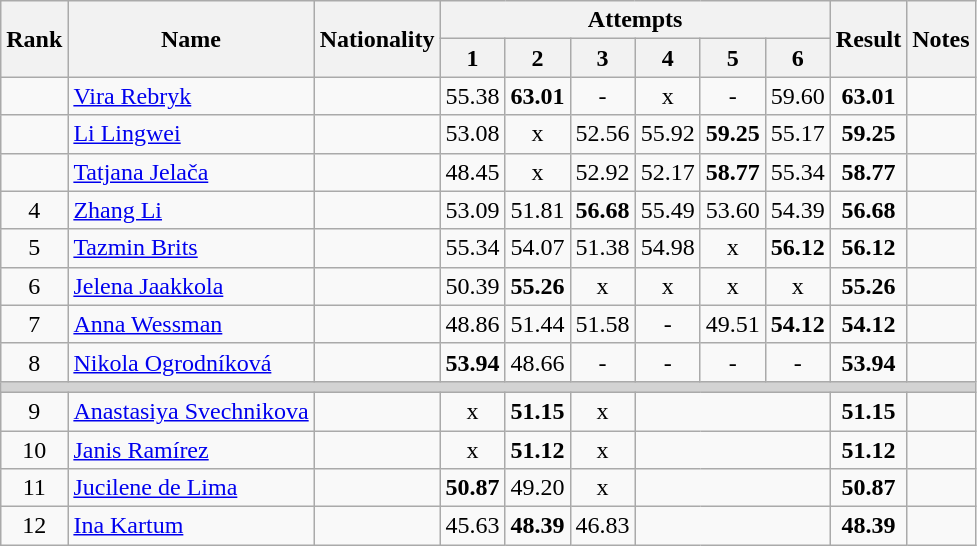<table class="wikitable sortable" style="text-align:center">
<tr>
<th rowspan=2>Rank</th>
<th rowspan=2>Name</th>
<th rowspan=2>Nationality</th>
<th colspan=6>Attempts</th>
<th rowspan=2>Result</th>
<th rowspan=2>Notes</th>
</tr>
<tr>
<th>1</th>
<th>2</th>
<th>3</th>
<th>4</th>
<th>5</th>
<th>6</th>
</tr>
<tr>
<td></td>
<td align=left><a href='#'>Vira Rebryk</a></td>
<td align=left></td>
<td>55.38</td>
<td><strong>63.01</strong></td>
<td>-</td>
<td>x</td>
<td>-</td>
<td>59.60</td>
<td><strong>63.01</strong></td>
<td></td>
</tr>
<tr>
<td></td>
<td align=left><a href='#'>Li Lingwei</a></td>
<td align=left></td>
<td>53.08</td>
<td>x</td>
<td>52.56</td>
<td>55.92</td>
<td><strong>59.25</strong></td>
<td>55.17</td>
<td><strong>59.25</strong></td>
<td></td>
</tr>
<tr>
<td></td>
<td align=left><a href='#'>Tatjana Jelača</a></td>
<td align=left></td>
<td>48.45</td>
<td>x</td>
<td>52.92</td>
<td>52.17</td>
<td><strong>58.77</strong></td>
<td>55.34</td>
<td><strong>58.77</strong></td>
<td></td>
</tr>
<tr>
<td>4</td>
<td align=left><a href='#'>Zhang Li</a></td>
<td align=left></td>
<td>53.09</td>
<td>51.81</td>
<td><strong>56.68</strong></td>
<td>55.49</td>
<td>53.60</td>
<td>54.39</td>
<td><strong>56.68</strong></td>
<td></td>
</tr>
<tr>
<td>5</td>
<td align=left><a href='#'>Tazmin Brits</a></td>
<td align=left></td>
<td>55.34</td>
<td>54.07</td>
<td>51.38</td>
<td>54.98</td>
<td>x</td>
<td><strong>56.12</strong></td>
<td><strong>56.12</strong></td>
<td></td>
</tr>
<tr>
<td>6</td>
<td align=left><a href='#'>Jelena Jaakkola</a></td>
<td align=left></td>
<td>50.39</td>
<td><strong>55.26</strong></td>
<td>x</td>
<td>x</td>
<td>x</td>
<td>x</td>
<td><strong>55.26</strong></td>
<td></td>
</tr>
<tr>
<td>7</td>
<td align=left><a href='#'>Anna Wessman</a></td>
<td align=left></td>
<td>48.86</td>
<td>51.44</td>
<td>51.58</td>
<td>-</td>
<td>49.51</td>
<td><strong>54.12</strong></td>
<td><strong>54.12</strong></td>
<td></td>
</tr>
<tr>
<td>8</td>
<td align=left><a href='#'>Nikola Ogrodníková</a></td>
<td align=left></td>
<td><strong>53.94</strong></td>
<td>48.66</td>
<td>-</td>
<td>-</td>
<td>-</td>
<td>-</td>
<td><strong>53.94</strong></td>
<td></td>
</tr>
<tr>
<td colspan=11 bgcolor=lightgray></td>
</tr>
<tr>
<td>9</td>
<td align=left><a href='#'>Anastasiya Svechnikova</a></td>
<td align=left></td>
<td>x</td>
<td><strong>51.15</strong></td>
<td>x</td>
<td colspan=3></td>
<td><strong>51.15</strong></td>
<td></td>
</tr>
<tr>
<td>10</td>
<td align=left><a href='#'>Janis Ramírez</a></td>
<td align=left></td>
<td>x</td>
<td><strong>51.12</strong></td>
<td>x</td>
<td colspan=3></td>
<td><strong>51.12</strong></td>
<td></td>
</tr>
<tr>
<td>11</td>
<td align=left><a href='#'>Jucilene de Lima</a></td>
<td align=left></td>
<td><strong>50.87</strong></td>
<td>49.20</td>
<td>x</td>
<td colspan=3></td>
<td><strong>50.87</strong></td>
<td></td>
</tr>
<tr>
<td>12</td>
<td align=left><a href='#'>Ina Kartum</a></td>
<td align=left></td>
<td>45.63</td>
<td><strong>48.39</strong></td>
<td>46.83</td>
<td colspan=3></td>
<td><strong>48.39</strong></td>
<td></td>
</tr>
</table>
